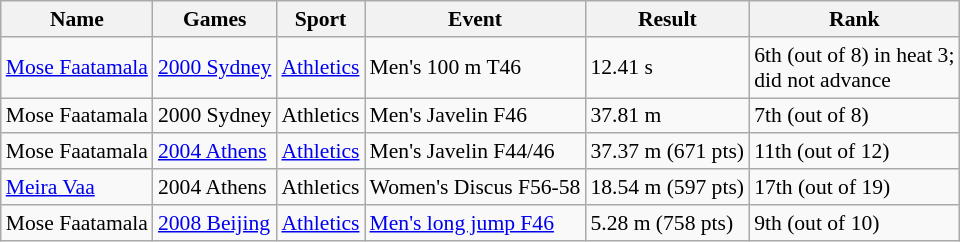<table class="wikitable sortable" style="font-size:90%">
<tr>
<th>Name</th>
<th>Games</th>
<th>Sport</th>
<th>Event</th>
<th>Result</th>
<th>Rank</th>
</tr>
<tr>
<td><a href='#'>Mose Faatamala</a></td>
<td><a href='#'>2000 Sydney</a></td>
<td><a href='#'>Athletics</a></td>
<td>Men's 100 m T46</td>
<td>12.41 s</td>
<td>6th (out of 8) in heat 3;<br>did not advance</td>
</tr>
<tr>
<td>Mose Faatamala</td>
<td>2000 Sydney</td>
<td>Athletics</td>
<td>Men's Javelin F46</td>
<td>37.81 m</td>
<td>7th (out of 8)</td>
</tr>
<tr>
<td>Mose Faatamala</td>
<td><a href='#'>2004 Athens</a></td>
<td><a href='#'>Athletics</a></td>
<td>Men's Javelin F44/46</td>
<td>37.37 m (671 pts)</td>
<td>11th (out of 12)</td>
</tr>
<tr>
<td><a href='#'>Meira Vaa</a></td>
<td>2004 Athens</td>
<td>Athletics</td>
<td>Women's Discus F56-58</td>
<td>18.54 m (597 pts)</td>
<td>17th (out of 19)</td>
</tr>
<tr>
<td>Mose Faatamala</td>
<td><a href='#'>2008 Beijing</a></td>
<td><a href='#'>Athletics</a></td>
<td><a href='#'>Men's long jump F46</a></td>
<td>5.28 m (758 pts)</td>
<td>9th (out of 10)</td>
</tr>
</table>
